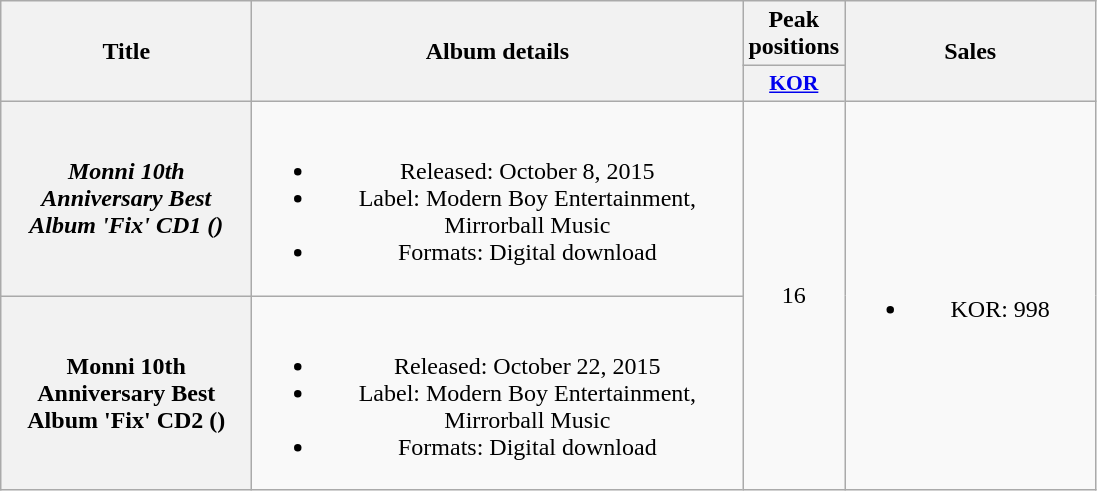<table class="wikitable plainrowheaders" style="text-align:center;">
<tr>
<th scope="col" rowspan="2" style="width:10em;">Title</th>
<th scope="col" rowspan="2" style="width:20em;">Album details</th>
<th scope="col">Peak<br>positions</th>
<th scope="col" rowspan="2" style="width:10em;">Sales</th>
</tr>
<tr>
<th scope="col" style="width:2.2em;font-size:90%;"><a href='#'>KOR</a><br></th>
</tr>
<tr>
<th scope="row"><em>Monni 10th Anniversary Best Album 'Fix' CD1<strong> ()</th>
<td><br><ul><li>Released: October 8, 2015</li><li>Label: Modern Boy Entertainment, Mirrorball Music</li><li>Formats: Digital download</li></ul></td>
<td rowspan="2">16</td>
<td rowspan="2"><br><ul><li>KOR: 998</li></ul></td>
</tr>
<tr>
<th scope="row"></em>Monni 10th Anniversary Best Album 'Fix' CD2</strong> ()</th>
<td><br><ul><li>Released: October 22, 2015</li><li>Label: Modern Boy Entertainment, Mirrorball Music</li><li>Formats: Digital download</li></ul></td>
</tr>
</table>
